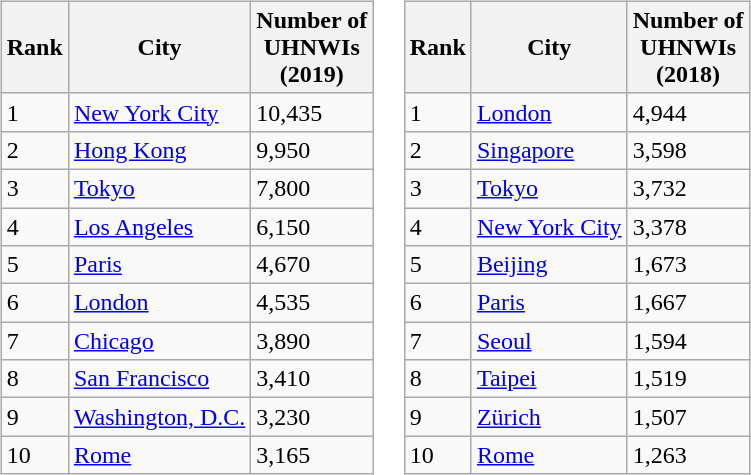<table>
<tr>
<td><br><table class="wikitable">
<tr>
<th>Rank</th>
<th>City</th>
<th>Number of<br>UHNWIs<br>(2019)</th>
</tr>
<tr>
<td>1</td>
<td> <a href='#'>New York City</a></td>
<td>10,435</td>
</tr>
<tr>
<td>2</td>
<td> <a href='#'>Hong Kong</a></td>
<td>9,950</td>
</tr>
<tr>
<td>3</td>
<td> <a href='#'>Tokyo</a></td>
<td>7,800</td>
</tr>
<tr>
<td>4</td>
<td> <a href='#'>Los Angeles</a></td>
<td>6,150</td>
</tr>
<tr>
<td>5</td>
<td> <a href='#'>Paris</a></td>
<td>4,670</td>
</tr>
<tr>
<td>6</td>
<td> <a href='#'>London</a></td>
<td>4,535</td>
</tr>
<tr>
<td>7</td>
<td> <a href='#'>Chicago</a></td>
<td>3,890</td>
</tr>
<tr>
<td>8</td>
<td> <a href='#'>San Francisco</a></td>
<td>3,410</td>
</tr>
<tr>
<td>9</td>
<td> <a href='#'>Washington, D.C.</a></td>
<td>3,230</td>
</tr>
<tr>
<td>10</td>
<td> <a href='#'>Rome</a></td>
<td>3,165</td>
</tr>
</table>
</td>
<td><br><table class="wikitable">
<tr>
<th>Rank</th>
<th>City</th>
<th>Number of<br>UHNWIs<br>(2018)</th>
</tr>
<tr>
<td>1</td>
<td> <a href='#'>London</a></td>
<td>4,944</td>
</tr>
<tr>
<td>2</td>
<td> <a href='#'>Singapore</a></td>
<td>3,598</td>
</tr>
<tr>
<td>3</td>
<td> <a href='#'>Tokyo</a></td>
<td>3,732</td>
</tr>
<tr>
<td>4</td>
<td> <a href='#'>New York City</a></td>
<td>3,378</td>
</tr>
<tr>
<td>5</td>
<td> <a href='#'>Beijing</a></td>
<td>1,673</td>
</tr>
<tr>
<td>6</td>
<td> <a href='#'>Paris</a></td>
<td>1,667</td>
</tr>
<tr>
<td>7</td>
<td> <a href='#'>Seoul</a></td>
<td>1,594</td>
</tr>
<tr>
<td>8</td>
<td> <a href='#'>Taipei</a></td>
<td>1,519</td>
</tr>
<tr>
<td>9</td>
<td> <a href='#'>Zürich</a></td>
<td>1,507</td>
</tr>
<tr>
<td>10</td>
<td> <a href='#'>Rome</a></td>
<td>1,263</td>
</tr>
</table>
</td>
</tr>
</table>
